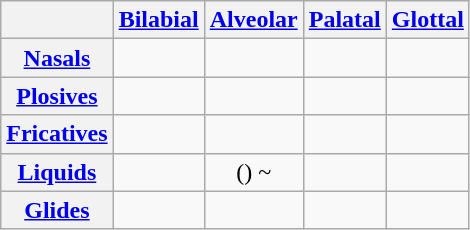<table class="wikitable" style="text-align:center">
<tr>
<th></th>
<th><a href='#'>Bilabial</a></th>
<th><a href='#'>Alveolar</a></th>
<th><a href='#'>Palatal</a></th>
<th><a href='#'>Glottal</a></th>
</tr>
<tr>
<th><a href='#'>Nasals</a></th>
<td></td>
<td></td>
<td></td>
<td></td>
</tr>
<tr>
<th><a href='#'>Plosives</a></th>
<td></td>
<td></td>
<td></td>
<td></td>
</tr>
<tr>
<th><a href='#'>Fricatives</a></th>
<td></td>
<td></td>
<td></td>
<td></td>
</tr>
<tr>
<th><a href='#'>Liquids</a></th>
<td></td>
<td>() ~ </td>
<td></td>
<td></td>
</tr>
<tr>
<th><a href='#'>Glides</a></th>
<td></td>
<td></td>
<td></td>
<td></td>
</tr>
</table>
